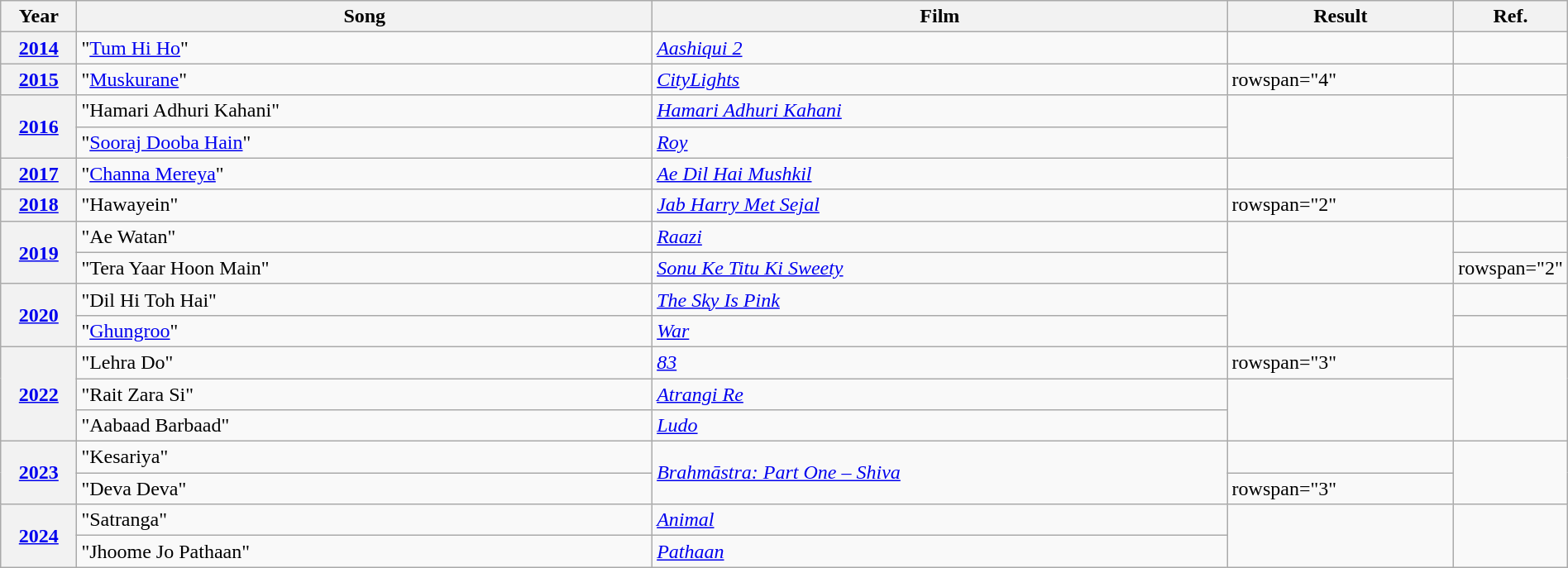<table class="wikitable plainrowheaders" width="100%" "textcolor:#000;">
<tr>
<th scope="col" width=5%><strong>Year</strong></th>
<th scope="col" width=39%><strong>Song</strong></th>
<th scope="col" width=39%><strong>Film</strong></th>
<th scope="col" width=15%><strong>Result</strong></th>
<th scope="col" width=2%><strong>Ref.</strong></th>
</tr>
<tr>
<th scope="row"><a href='#'>2014</a></th>
<td>"<a href='#'>Tum Hi Ho</a>"</td>
<td><em><a href='#'>Aashiqui 2</a></em></td>
<td></td>
<td></td>
</tr>
<tr>
<th scope="row"><a href='#'>2015</a></th>
<td>"<a href='#'>Muskurane</a>"</td>
<td><em><a href='#'>CityLights</a></em></td>
<td>rowspan="4" </td>
<td></td>
</tr>
<tr>
<th scope="row" rowspan="2"><a href='#'>2016</a></th>
<td>"Hamari Adhuri Kahani"</td>
<td><em><a href='#'>Hamari Adhuri Kahani</a></em></td>
<td rowspan="2"></td>
</tr>
<tr>
<td>"<a href='#'>Sooraj Dooba Hain</a>"</td>
<td><em><a href='#'>Roy</a></em></td>
</tr>
<tr>
<th scope="row"><a href='#'>2017</a></th>
<td>"<a href='#'>Channa Mereya</a>"</td>
<td><em><a href='#'>Ae Dil Hai Mushkil</a></em></td>
<td></td>
</tr>
<tr>
<th scope="row"><a href='#'>2018</a></th>
<td>"Hawayein"</td>
<td><em><a href='#'>Jab Harry Met Sejal</a></em></td>
<td>rowspan="2" </td>
<td></td>
</tr>
<tr>
<th scope="row" rowspan="2"><a href='#'>2019</a></th>
<td>"Ae Watan"</td>
<td><em><a href='#'>Raazi</a></em></td>
<td rowspan="2"></td>
</tr>
<tr>
<td>"Tera Yaar Hoon Main"</td>
<td><em><a href='#'>Sonu Ke Titu Ki Sweety</a></em></td>
<td>rowspan="2" </td>
</tr>
<tr>
<th scope="row" rowspan="2"><a href='#'>2020</a></th>
<td>"Dil Hi Toh Hai"</td>
<td><em><a href='#'>The Sky Is Pink</a></em></td>
<td rowspan="2"></td>
</tr>
<tr>
<td>"<a href='#'>Ghungroo</a>"</td>
<td><em><a href='#'>War</a></em></td>
<td></td>
</tr>
<tr>
<th scope="row" rowspan="3"><a href='#'>2022</a></th>
<td>"Lehra Do"</td>
<td><em><a href='#'>83</a></em></td>
<td>rowspan="3" </td>
<td rowspan="3"></td>
</tr>
<tr>
<td>"Rait Zara Si"</td>
<td><em><a href='#'>Atrangi Re</a></em></td>
</tr>
<tr>
<td>"Aabaad Barbaad"</td>
<td><em><a href='#'>Ludo</a></em></td>
</tr>
<tr>
<th scope="row" rowspan="2"><a href='#'>2023</a></th>
<td>"Kesariya"</td>
<td rowspan="2"><em><a href='#'>Brahmāstra: Part One – Shiva</a></em></td>
<td></td>
<td rowspan="2"></td>
</tr>
<tr>
<td>"Deva Deva"</td>
<td>rowspan="3" </td>
</tr>
<tr>
<th scope="row" rowspan="2"><a href='#'>2024</a></th>
<td>"Satranga"</td>
<td><em><a href='#'>Animal</a></em></td>
<td rowspan="2"></td>
</tr>
<tr>
<td>"Jhoome Jo Pathaan"</td>
<td><em><a href='#'>Pathaan</a></em></td>
</tr>
</table>
